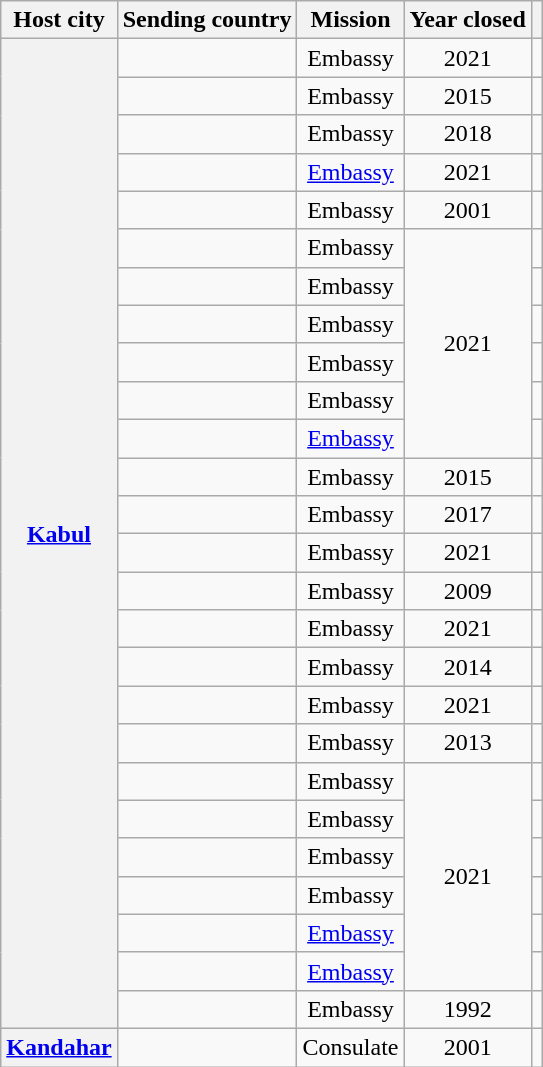<table class="wikitable plainrowheaders">
<tr>
<th scope="col">Host city</th>
<th scope="col">Sending country</th>
<th scope="col">Mission</th>
<th scope="col">Year closed</th>
<th scope="col"></th>
</tr>
<tr>
<th rowspan="26"><a href='#'>Kabul</a></th>
<td></td>
<td style="text-align:center;">Embassy</td>
<td style="text-align:center;">2021</td>
<td style="text-align:center;"></td>
</tr>
<tr>
<td></td>
<td style="text-align:center;">Embassy</td>
<td style="text-align:center;">2015</td>
<td style="text-align:center;"></td>
</tr>
<tr>
<td></td>
<td style="text-align:center;">Embassy</td>
<td style="text-align:center;">2018</td>
<td style="text-align:center;"></td>
</tr>
<tr>
<td></td>
<td style="text-align:center;"><a href='#'>Embassy</a></td>
<td style="text-align:center;">2021</td>
<td style="text-align:center;"></td>
</tr>
<tr>
<td></td>
<td style="text-align:center;">Embassy</td>
<td style="text-align:center;">2001</td>
<td style="text-align:center;"></td>
</tr>
<tr>
<td></td>
<td style="text-align:center;">Embassy</td>
<td rowspan="6" ! style="text-align:center;">2021</td>
<td style="text-align:center;"></td>
</tr>
<tr>
<td></td>
<td style="text-align:center;">Embassy</td>
<td style="text-align:center;"></td>
</tr>
<tr>
<td></td>
<td style="text-align:center;">Embassy</td>
<td style="text-align:center;"></td>
</tr>
<tr>
<td></td>
<td style="text-align:center;">Embassy</td>
<td style="text-align:center;"></td>
</tr>
<tr>
<td></td>
<td style="text-align:center;">Embassy</td>
<td style="text-align:center;"></td>
</tr>
<tr>
<td></td>
<td style="text-align:center;"><a href='#'>Embassy</a></td>
<td style="text-align:center;"></td>
</tr>
<tr>
<td></td>
<td style="text-align:center;">Embassy</td>
<td style="text-align:center;">2015</td>
<td style="text-align:center;"></td>
</tr>
<tr>
<td></td>
<td style="text-align:center;">Embassy</td>
<td style="text-align:center;">2017</td>
<td style="text-align:center;"></td>
</tr>
<tr>
<td></td>
<td style="text-align:center;">Embassy</td>
<td style="text-align:center;">2021</td>
<td style="text-align:center;"></td>
</tr>
<tr>
<td></td>
<td style="text-align:center;">Embassy</td>
<td style="text-align:center;">2009</td>
<td style="text-align:center;"></td>
</tr>
<tr>
<td></td>
<td style="text-align:center;">Embassy</td>
<td style="text-align:center;">2021</td>
<td style="text-align:center;"></td>
</tr>
<tr>
<td></td>
<td style="text-align:center;">Embassy</td>
<td style="text-align:center;">2014</td>
<td style="text-align:center;"></td>
</tr>
<tr>
<td></td>
<td style="text-align:center;">Embassy</td>
<td style="text-align:center;">2021</td>
<td style="text-align:center;"></td>
</tr>
<tr>
<td></td>
<td style="text-align:center;">Embassy</td>
<td style="text-align:center;">2013</td>
<td style="text-align:center;"></td>
</tr>
<tr>
<td></td>
<td style="text-align:center;">Embassy</td>
<td rowspan="6" ! style="text-align:center;">2021</td>
<td style="text-align:center;"></td>
</tr>
<tr>
<td></td>
<td style="text-align:center;">Embassy</td>
<td style="text-align:center;"></td>
</tr>
<tr>
<td></td>
<td style="text-align:center;">Embassy</td>
<td style="text-align:center;"></td>
</tr>
<tr>
<td></td>
<td style="text-align:center;">Embassy</td>
<td style="text-align:center;"></td>
</tr>
<tr>
<td></td>
<td style="text-align:center;"><a href='#'>Embassy</a></td>
<td style="text-align:center;"></td>
</tr>
<tr>
<td></td>
<td style="text-align:center;"><a href='#'>Embassy</a></td>
<td style="text-align:center;"></td>
</tr>
<tr>
<td></td>
<td style="text-align:center;">Embassy</td>
<td style="text-align:center;">1992</td>
<td style="text-align:center;"></td>
</tr>
<tr>
<th rowspan="1"><a href='#'>Kandahar</a></th>
<td></td>
<td style="text-align:center;">Consulate</td>
<td style="text-align:center;">2001</td>
<td style="text-align:center;"></td>
</tr>
</table>
